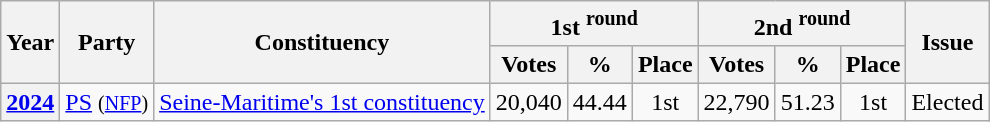<table class="wikitable" style="text-align: center;">
<tr>
<th rowspan="2" scope="col">Year</th>
<th rowspan="2" scope="col">Party</th>
<th rowspan="2">Constituency</th>
<th colspan="3" scope="col"><abbr>1st <sup>round</sup></abbr></th>
<th colspan="3" scope="col"><abbr>2nd <sup>round</sup></abbr></th>
<th rowspan="2" scope="col">Issue</th>
</tr>
<tr>
<th scope="col">Votes</th>
<th scope="col">%</th>
<th scope="col">Place</th>
<th scope="col">Votes</th>
<th scope="col">%</th>
<th scope="col">Place</th>
</tr>
<tr>
<th><a href='#'>2024</a></th>
<td><a href='#'>PS</a> <small>(<a href='#'>NFP</a>)</small></td>
<td rowspan="3"><a href='#'>Seine-Maritime's 1st constituency</a></td>
<td>20,040</td>
<td>44.44</td>
<td>1st</td>
<td>22,790</td>
<td>51.23</td>
<td>1st</td>
<td>Elected</td>
</tr>
</table>
